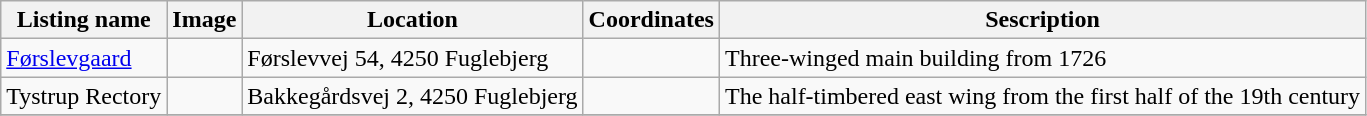<table class="wikitable sortable">
<tr>
<th>Listing name</th>
<th>Image</th>
<th>Location</th>
<th>Coordinates</th>
<th>Sescription</th>
</tr>
<tr>
<td><a href='#'>Førslevgaard</a></td>
<td></td>
<td>Førslevvej 54, 4250 Fuglebjerg</td>
<td></td>
<td>Three-winged main building from 1726</td>
</tr>
<tr>
<td>Tystrup Rectory</td>
<td></td>
<td>Bakkegårdsvej 2, 4250 Fuglebjerg</td>
<td></td>
<td>The half-timbered east wing from the first half of the 19th century</td>
</tr>
<tr>
</tr>
</table>
